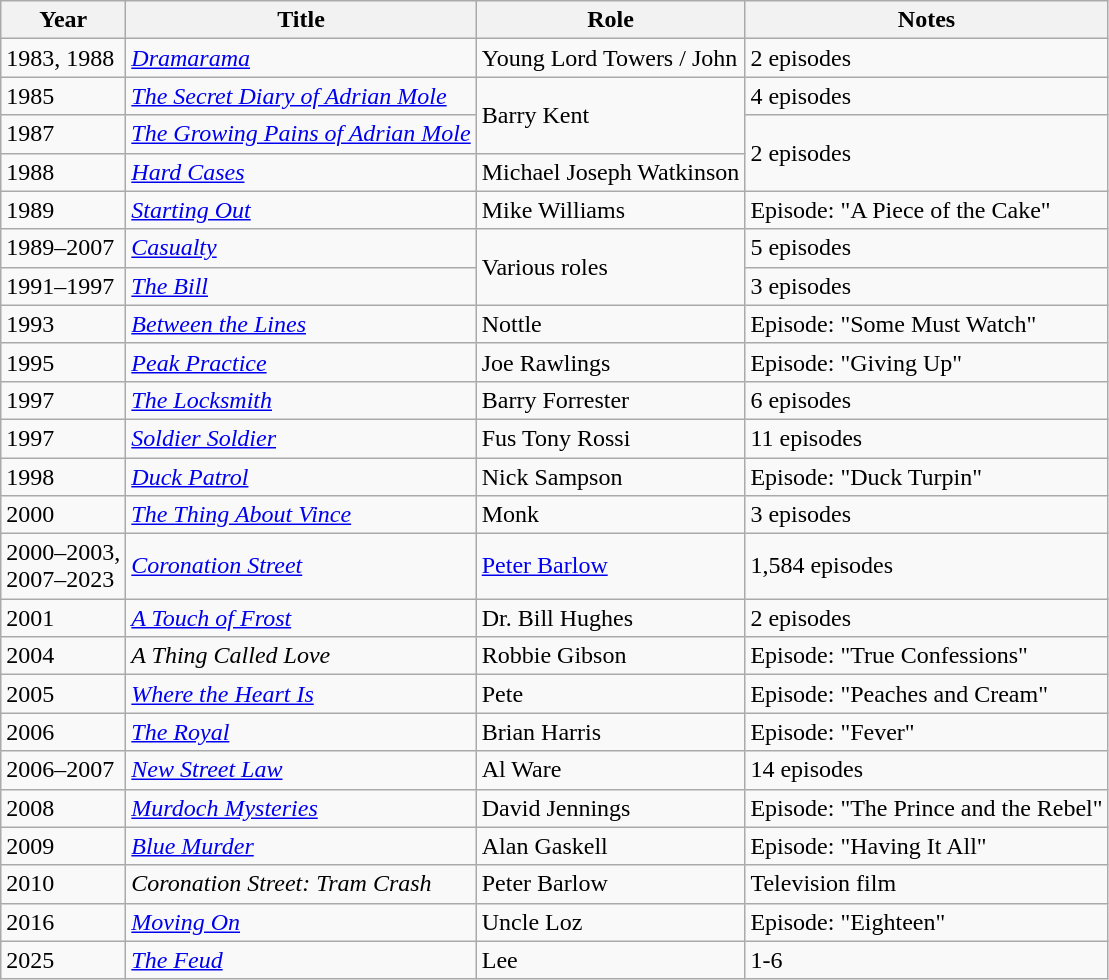<table class="wikitable sortable">
<tr>
<th>Year</th>
<th>Title</th>
<th>Role</th>
<th>Notes</th>
</tr>
<tr>
<td>1983, 1988</td>
<td><a href='#'><em>Dramarama</em></a></td>
<td>Young Lord Towers / John</td>
<td>2 episodes</td>
</tr>
<tr>
<td>1985</td>
<td><a href='#'><em>The Secret Diary of Adrian Mole</em></a></td>
<td rowspan="2">Barry Kent</td>
<td>4 episodes</td>
</tr>
<tr>
<td>1987</td>
<td><a href='#'><em>The Growing Pains of Adrian Mole</em></a></td>
<td rowspan="2">2 episodes</td>
</tr>
<tr>
<td>1988</td>
<td><a href='#'><em>Hard Cases</em></a></td>
<td>Michael Joseph Watkinson</td>
</tr>
<tr>
<td>1989</td>
<td><em><a href='#'>Starting Out</a></em></td>
<td>Mike Williams</td>
<td>Episode: "A Piece of the Cake"</td>
</tr>
<tr>
<td>1989–2007</td>
<td><a href='#'><em>Casualty</em></a></td>
<td rowspan="2">Various roles</td>
<td>5 episodes</td>
</tr>
<tr>
<td>1991–1997</td>
<td><em><a href='#'>The Bill</a></em></td>
<td>3 episodes</td>
</tr>
<tr>
<td>1993</td>
<td><a href='#'><em>Between the Lines</em></a></td>
<td>Nottle</td>
<td>Episode: "Some Must Watch"</td>
</tr>
<tr>
<td>1995</td>
<td><em><a href='#'>Peak Practice</a></em></td>
<td>Joe Rawlings</td>
<td>Episode: "Giving Up"</td>
</tr>
<tr>
<td>1997</td>
<td><a href='#'><em>The Locksmith</em></a></td>
<td>Barry Forrester</td>
<td>6 episodes</td>
</tr>
<tr>
<td>1997</td>
<td><em><a href='#'>Soldier Soldier</a></em></td>
<td>Fus Tony Rossi</td>
<td>11 episodes</td>
</tr>
<tr>
<td>1998</td>
<td><em><a href='#'>Duck Patrol</a></em></td>
<td>Nick Sampson</td>
<td>Episode: "Duck Turpin"</td>
</tr>
<tr>
<td>2000</td>
<td><em><a href='#'>The Thing About Vince</a></em></td>
<td>Monk</td>
<td>3 episodes</td>
</tr>
<tr>
<td>2000–2003,<br>2007–2023</td>
<td><em><a href='#'>Coronation Street</a></em></td>
<td><a href='#'>Peter Barlow</a></td>
<td>1,584 episodes</td>
</tr>
<tr>
<td>2001</td>
<td><em><a href='#'>A Touch of Frost</a></em></td>
<td>Dr. Bill Hughes</td>
<td>2 episodes</td>
</tr>
<tr>
<td>2004</td>
<td><em>A Thing Called Love</em></td>
<td>Robbie Gibson</td>
<td>Episode: "True Confessions"</td>
</tr>
<tr>
<td>2005</td>
<td><a href='#'><em>Where the Heart Is</em></a></td>
<td>Pete</td>
<td>Episode: "Peaches and Cream"</td>
</tr>
<tr>
<td>2006</td>
<td><em><a href='#'>The Royal</a></em></td>
<td>Brian Harris</td>
<td>Episode: "Fever"</td>
</tr>
<tr>
<td>2006–2007</td>
<td><em><a href='#'>New Street Law</a></em></td>
<td>Al Ware</td>
<td>14 episodes</td>
</tr>
<tr>
<td>2008</td>
<td><em><a href='#'>Murdoch Mysteries</a></em></td>
<td>David Jennings</td>
<td>Episode: "The Prince and the Rebel"</td>
</tr>
<tr>
<td>2009</td>
<td><a href='#'><em>Blue Murder</em></a></td>
<td>Alan Gaskell</td>
<td>Episode: "Having It All"</td>
</tr>
<tr>
<td>2010</td>
<td><em>Coronation Street: Tram Crash</em></td>
<td>Peter Barlow</td>
<td>Television film</td>
</tr>
<tr>
<td>2016</td>
<td><a href='#'><em>Moving On</em></a></td>
<td>Uncle Loz</td>
<td>Episode: "Eighteen"</td>
</tr>
<tr>
<td>2025</td>
<td><em><a href='#'> The Feud</a></em></td>
<td>Lee</td>
<td>1-6 </td>
</tr>
</table>
